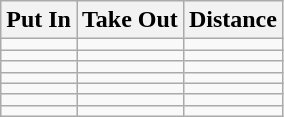<table class="wikitable">
<tr>
<th>Put In</th>
<th>Take Out</th>
<th>Distance</th>
</tr>
<tr>
<td></td>
<td></td>
<td></td>
</tr>
<tr>
<td></td>
<td></td>
<td></td>
</tr>
<tr>
<td></td>
<td></td>
<td></td>
</tr>
<tr>
<td></td>
<td></td>
<td></td>
</tr>
<tr>
<td></td>
<td></td>
<td></td>
</tr>
<tr>
<td></td>
<td></td>
<td></td>
</tr>
<tr>
<td></td>
<td></td>
<td></td>
</tr>
</table>
